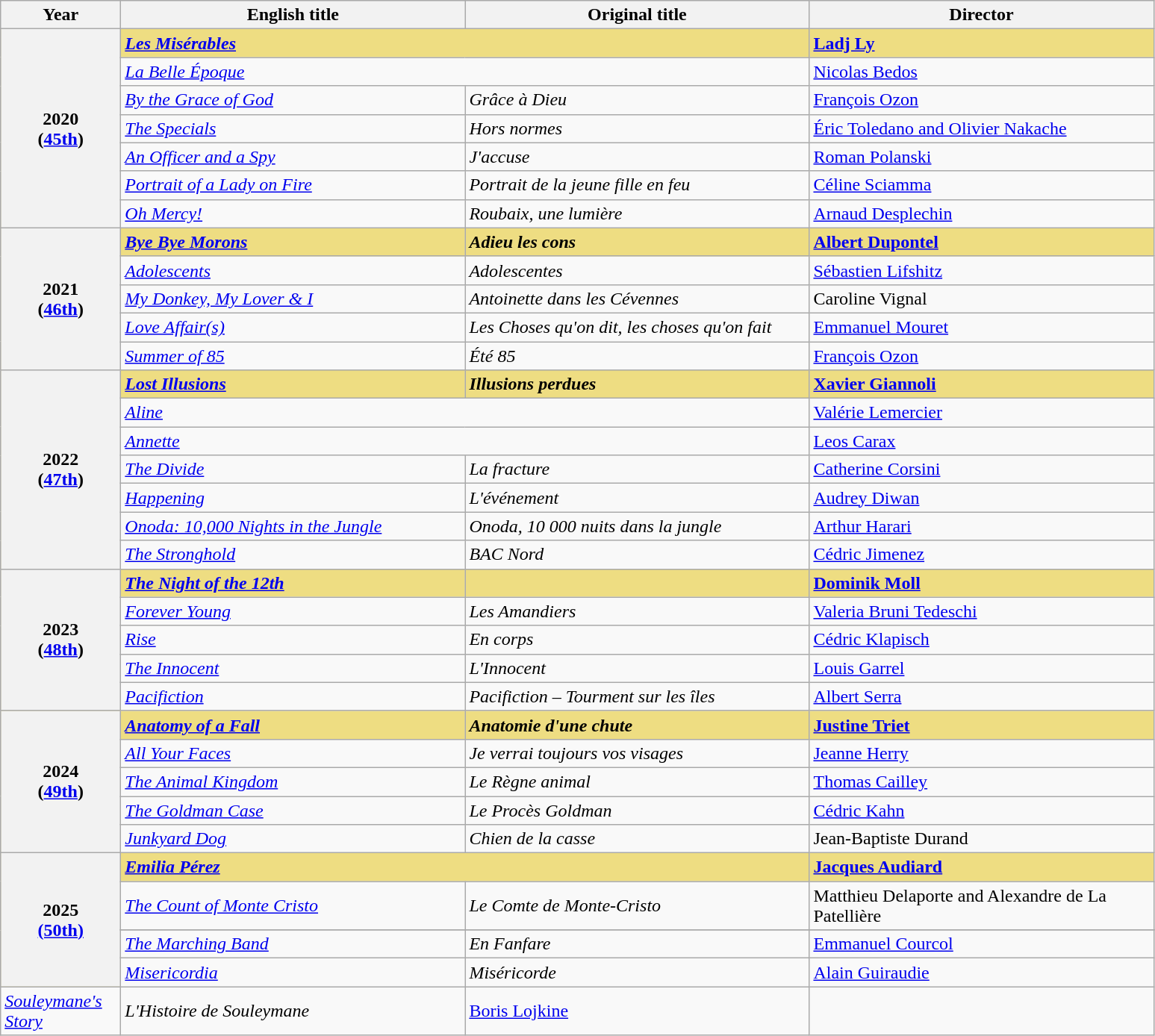<table class="wikitable">
<tr>
<th width="100">Year</th>
<th width="300">English title</th>
<th width="300">Original title</th>
<th width="300">Director</th>
</tr>
<tr style="background:#eedd82;">
<th rowspan="7">2020<br>(<a href='#'>45th</a>)</th>
<td colspan="2"><strong><em><a href='#'>Les Misérables</a></em></strong></td>
<td><strong><a href='#'>Ladj Ly</a></strong></td>
</tr>
<tr>
<td colspan="2"><em><a href='#'>La Belle Époque</a></em></td>
<td><a href='#'>Nicolas Bedos</a></td>
</tr>
<tr>
<td><em><a href='#'>By the Grace of God</a></em></td>
<td><em>Grâce à Dieu</em></td>
<td><a href='#'>François Ozon</a></td>
</tr>
<tr>
<td><em><a href='#'>The Specials</a></em></td>
<td><em>Hors normes</em></td>
<td><a href='#'>Éric Toledano and Olivier Nakache</a></td>
</tr>
<tr>
<td><em><a href='#'>An Officer and a Spy</a></em></td>
<td><em>J'accuse</em></td>
<td><a href='#'>Roman Polanski</a></td>
</tr>
<tr>
<td><em><a href='#'>Portrait of a Lady on Fire</a></em></td>
<td><em>Portrait de la jeune fille en feu</em></td>
<td><a href='#'>Céline Sciamma</a></td>
</tr>
<tr>
<td><em><a href='#'>Oh Mercy!</a></em></td>
<td><em>Roubaix, une lumière</em></td>
<td><a href='#'>Arnaud Desplechin</a></td>
</tr>
<tr style="background:#eedd82;">
<th rowspan="5">2021<br>(<a href='#'>46th</a>)</th>
<td><strong><em><a href='#'>Bye Bye Morons</a></em></strong></td>
<td><strong><em>Adieu les cons</em></strong></td>
<td><strong><a href='#'>Albert Dupontel</a></strong></td>
</tr>
<tr>
<td><em><a href='#'>Adolescents</a></em></td>
<td><em>Adolescentes</em></td>
<td><a href='#'>Sébastien Lifshitz</a></td>
</tr>
<tr>
<td><em><a href='#'>My Donkey, My Lover & I</a></em></td>
<td><em>Antoinette dans les Cévennes</em></td>
<td>Caroline Vignal</td>
</tr>
<tr>
<td><em><a href='#'>Love Affair(s)</a></em></td>
<td><em>Les Choses qu'on dit, les choses qu'on fait</em></td>
<td><a href='#'>Emmanuel Mouret</a></td>
</tr>
<tr>
<td><em><a href='#'>Summer of 85</a></em></td>
<td><em>Été 85</em></td>
<td><a href='#'>François Ozon</a></td>
</tr>
<tr style="background:#eedd82;">
<th rowspan="7">2022<br>(<a href='#'>47th</a>)<br></th>
<td><strong><em><a href='#'>Lost Illusions</a></em></strong></td>
<td><strong><em>Illusions perdues</em></strong></td>
<td><strong><a href='#'>Xavier Giannoli</a></strong></td>
</tr>
<tr>
<td colspan="2"><em><a href='#'>Aline</a></em></td>
<td><a href='#'>Valérie Lemercier</a></td>
</tr>
<tr>
<td colspan="2"><em><a href='#'>Annette</a></em></td>
<td><a href='#'>Leos Carax</a></td>
</tr>
<tr>
<td><em><a href='#'>The Divide</a></em></td>
<td><em>La fracture</em></td>
<td><a href='#'>Catherine Corsini</a></td>
</tr>
<tr>
<td><em><a href='#'>Happening</a></em></td>
<td><em>L'événement</em></td>
<td><a href='#'>Audrey Diwan</a></td>
</tr>
<tr>
<td><em><a href='#'>Onoda: 10,000 Nights in the Jungle</a></em></td>
<td><em>Onoda, 10 000 nuits dans la jungle</em></td>
<td><a href='#'>Arthur Harari</a></td>
</tr>
<tr>
<td><em><a href='#'>The Stronghold</a></em></td>
<td><em>BAC Nord</em></td>
<td><a href='#'>Cédric Jimenez</a></td>
</tr>
<tr style="background:#eedd82;">
<th rowspan="5">2023<br>(<a href='#'>48th</a>)<br></th>
<td><strong><em><a href='#'>The Night of the 12th</a></em></strong></td>
<td><strong></strong></td>
<td><strong><a href='#'>Dominik Moll</a></strong></td>
</tr>
<tr>
<td><em><a href='#'>Forever Young</a></em></td>
<td><em>Les Amandiers</em></td>
<td><a href='#'>Valeria Bruni Tedeschi</a></td>
</tr>
<tr>
<td><em><a href='#'>Rise</a></em></td>
<td><em>En corps</em></td>
<td><a href='#'>Cédric Klapisch</a></td>
</tr>
<tr>
<td><em><a href='#'>The Innocent</a></em></td>
<td><em>L'Innocent</em></td>
<td><a href='#'>Louis Garrel</a></td>
</tr>
<tr>
<td><em><a href='#'>Pacifiction</a></em></td>
<td><em>Pacifiction – Tourment sur les îles</em></td>
<td><a href='#'>Albert Serra</a></td>
</tr>
<tr style="background:#eedd82;">
<th rowspan="5">2024<br>(<a href='#'>49th</a>)<br></th>
<td><strong><em><a href='#'>Anatomy of a Fall</a></em></strong></td>
<td><strong><em>Anatomie d'une chute</em></strong></td>
<td><strong><a href='#'>Justine Triet</a></strong></td>
</tr>
<tr>
<td><em><a href='#'>All Your Faces</a></em></td>
<td><em>Je verrai toujours vos visages</em></td>
<td><a href='#'>Jeanne Herry</a></td>
</tr>
<tr>
<td><em><a href='#'>The Animal Kingdom</a></em></td>
<td><em>Le Règne animal</em></td>
<td><a href='#'>Thomas Cailley</a></td>
</tr>
<tr>
<td><em><a href='#'>The Goldman Case</a></em></td>
<td><em>Le Procès Goldman</em></td>
<td><a href='#'>Cédric Kahn</a></td>
</tr>
<tr>
<td><em><a href='#'>Junkyard Dog</a></em></td>
<td><em>Chien de la casse</em></td>
<td>Jean-Baptiste Durand</td>
</tr>
<tr style="background:#eedd82;">
<th rowspan="5">2025<br><a href='#'>(50th)</a></th>
<td colspan="2"><strong><em><a href='#'>Emilia Pérez</a></em></strong></td>
<td><strong><a href='#'>Jacques Audiard</a></strong></td>
</tr>
<tr>
<td><em><a href='#'>The Count of Monte Cristo</a></em></td>
<td><em>Le Comte de Monte-Cristo</em></td>
<td>Matthieu Delaporte and Alexandre de La Patellière</td>
</tr>
<tr>
</tr>
<tr>
<td><em><a href='#'>The Marching Band</a></em></td>
<td><em>En Fanfare</em></td>
<td><a href='#'>Emmanuel Courcol</a></td>
</tr>
<tr>
<td><em><a href='#'>Misericordia</a></em></td>
<td><em>Miséricorde</em></td>
<td><a href='#'>Alain Guiraudie</a></td>
</tr>
<tr>
<td><em><a href='#'>Souleymane's Story</a></em></td>
<td><em>L'Histoire de Souleymane</em></td>
<td><a href='#'>Boris Lojkine</a></td>
</tr>
</table>
